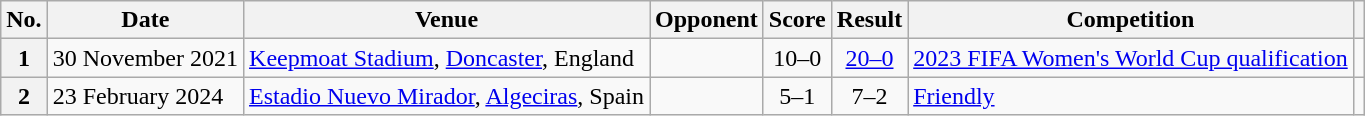<table class="wikitable sortable">
<tr>
<th scope="col">No.</th>
<th scope="col">Date</th>
<th scope="col">Venue</th>
<th scope="col">Opponent</th>
<th scope="col">Score</th>
<th scope="col">Result</th>
<th scope="col">Competition</th>
<th scope="col" class="unsortable"></th>
</tr>
<tr>
<th scope=row style="text-align: center">1</th>
<td>30 November 2021</td>
<td><a href='#'>Keepmoat Stadium</a>, <a href='#'>Doncaster</a>, England</td>
<td></td>
<td align=center>10–0</td>
<td align=center><a href='#'>20–0</a></td>
<td><a href='#'>2023 FIFA Women's World Cup qualification</a></td>
<td></td>
</tr>
<tr>
<th scope=row style="text-align: center">2</th>
<td>23 February 2024</td>
<td><a href='#'>Estadio Nuevo Mirador</a>, <a href='#'>Algeciras</a>, Spain</td>
<td></td>
<td align=center>5–1</td>
<td align=center>7–2</td>
<td><a href='#'>Friendly</a></td>
<td></td>
</tr>
</table>
